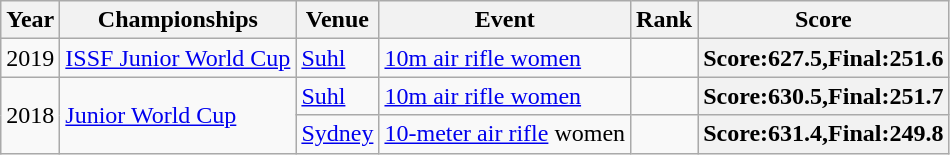<table Class="wikitable sortable">
<tr>
<th>Year</th>
<th>Championships</th>
<th>Venue</th>
<th>Event</th>
<th>Rank</th>
<th>Score</th>
</tr>
<tr>
<td>2019</td>
<td><a href='#'>ISSF Junior World Cup</a></td>
<td><a href='#'>Suhl</a></td>
<td><a href='#'>10m air rifle women</a></td>
<td></td>
<th>Score:627.5,Final:251.6</th>
</tr>
<tr>
<td rowspan=2>2018</td>
<td rowspan=2><a href='#'>Junior World Cup</a></td>
<td><a href='#'>Suhl</a></td>
<td><a href='#'>10m air rifle women</a></td>
<td></td>
<th>Score:630.5,Final:251.7</th>
</tr>
<tr>
<td><a href='#'>Sydney</a></td>
<td><a href='#'>10-meter air rifle</a> women</td>
<td></td>
<th>Score:631.4,Final:249.8</th>
</tr>
</table>
